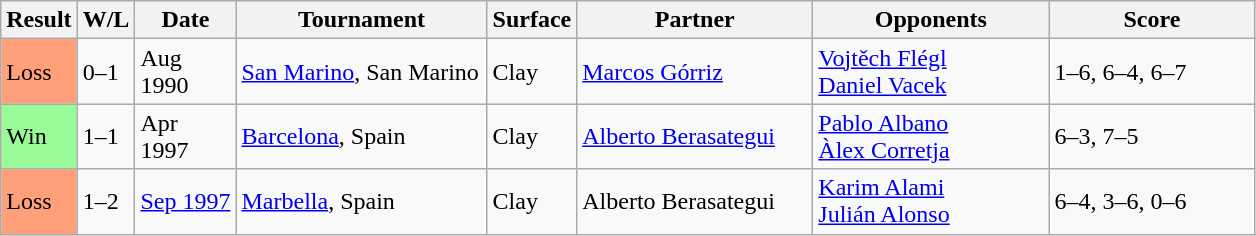<table class="sortable wikitable">
<tr>
<th style="width:40px">Result</th>
<th style="width:30px" class="unsortable">W/L</th>
<th style="width:60px">Date</th>
<th style="width:160px">Tournament</th>
<th style="width:50px">Surface</th>
<th style="width:150px">Partner</th>
<th style="width:150px">Opponents</th>
<th style="width:130px" class="unsortable">Score</th>
</tr>
<tr>
<td style="background:#ffa07a;">Loss</td>
<td>0–1</td>
<td>Aug 1990</td>
<td><a href='#'>San Marino</a>, San Marino</td>
<td>Clay</td>
<td> <a href='#'>Marcos Górriz</a></td>
<td> <a href='#'>Vojtěch Flégl</a><br> <a href='#'>Daniel Vacek</a></td>
<td>1–6, 6–4, 6–7</td>
</tr>
<tr>
<td style="background:#98fb98;">Win</td>
<td>1–1</td>
<td>Apr 1997</td>
<td><a href='#'>Barcelona</a>, Spain</td>
<td>Clay</td>
<td> <a href='#'>Alberto Berasategui</a></td>
<td> <a href='#'>Pablo Albano</a><br> <a href='#'>Àlex Corretja</a></td>
<td>6–3, 7–5</td>
</tr>
<tr>
<td style="background:#ffa07a;">Loss</td>
<td>1–2</td>
<td><a href='#'>Sep 1997</a></td>
<td><a href='#'>Marbella</a>, Spain</td>
<td>Clay</td>
<td> Alberto Berasategui</td>
<td> <a href='#'>Karim Alami </a><br> <a href='#'>Julián Alonso</a></td>
<td>6–4, 3–6, 0–6</td>
</tr>
</table>
